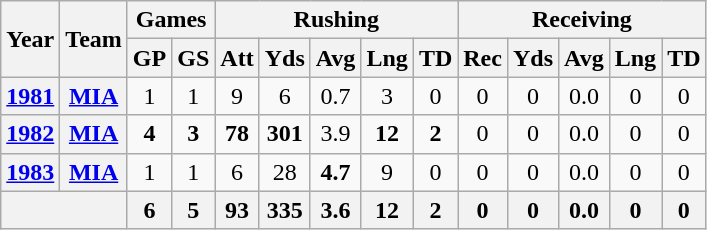<table class="wikitable" style="text-align:center;">
<tr>
<th rowspan="2">Year</th>
<th rowspan="2">Team</th>
<th colspan="2">Games</th>
<th colspan="5">Rushing</th>
<th colspan="5">Receiving</th>
</tr>
<tr>
<th>GP</th>
<th>GS</th>
<th>Att</th>
<th>Yds</th>
<th>Avg</th>
<th>Lng</th>
<th>TD</th>
<th>Rec</th>
<th>Yds</th>
<th>Avg</th>
<th>Lng</th>
<th>TD</th>
</tr>
<tr>
<th><a href='#'>1981</a></th>
<th><a href='#'>MIA</a></th>
<td>1</td>
<td>1</td>
<td>9</td>
<td>6</td>
<td>0.7</td>
<td>3</td>
<td>0</td>
<td>0</td>
<td>0</td>
<td>0.0</td>
<td>0</td>
<td>0</td>
</tr>
<tr>
<th><a href='#'>1982</a></th>
<th><a href='#'>MIA</a></th>
<td><strong>4</strong></td>
<td><strong>3</strong></td>
<td><strong>78</strong></td>
<td><strong>301</strong></td>
<td>3.9</td>
<td><strong>12</strong></td>
<td><strong>2</strong></td>
<td>0</td>
<td>0</td>
<td>0.0</td>
<td>0</td>
<td>0</td>
</tr>
<tr>
<th><a href='#'>1983</a></th>
<th><a href='#'>MIA</a></th>
<td>1</td>
<td>1</td>
<td>6</td>
<td>28</td>
<td><strong>4.7</strong></td>
<td>9</td>
<td>0</td>
<td>0</td>
<td>0</td>
<td>0.0</td>
<td>0</td>
<td>0</td>
</tr>
<tr>
<th colspan="2"></th>
<th>6</th>
<th>5</th>
<th>93</th>
<th>335</th>
<th>3.6</th>
<th>12</th>
<th>2</th>
<th>0</th>
<th>0</th>
<th>0.0</th>
<th>0</th>
<th>0</th>
</tr>
</table>
